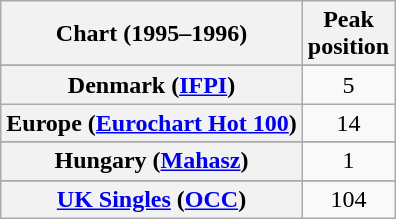<table class="wikitable sortable plainrowheaders" style="text-align:center">
<tr>
<th>Chart (1995–1996)</th>
<th>Peak<br>position</th>
</tr>
<tr>
</tr>
<tr>
</tr>
<tr>
<th scope="row">Denmark (<a href='#'>IFPI</a>)</th>
<td>5</td>
</tr>
<tr>
<th scope="row">Europe (<a href='#'>Eurochart Hot 100</a>)</th>
<td>14</td>
</tr>
<tr>
</tr>
<tr>
<th scope="row">Hungary (<a href='#'>Mahasz</a>)</th>
<td>1</td>
</tr>
<tr>
</tr>
<tr>
</tr>
<tr>
</tr>
<tr>
</tr>
<tr>
</tr>
<tr>
</tr>
<tr>
<th scope="row"><a href='#'>UK Singles</a> (<a href='#'>OCC</a>)</th>
<td>104</td>
</tr>
</table>
